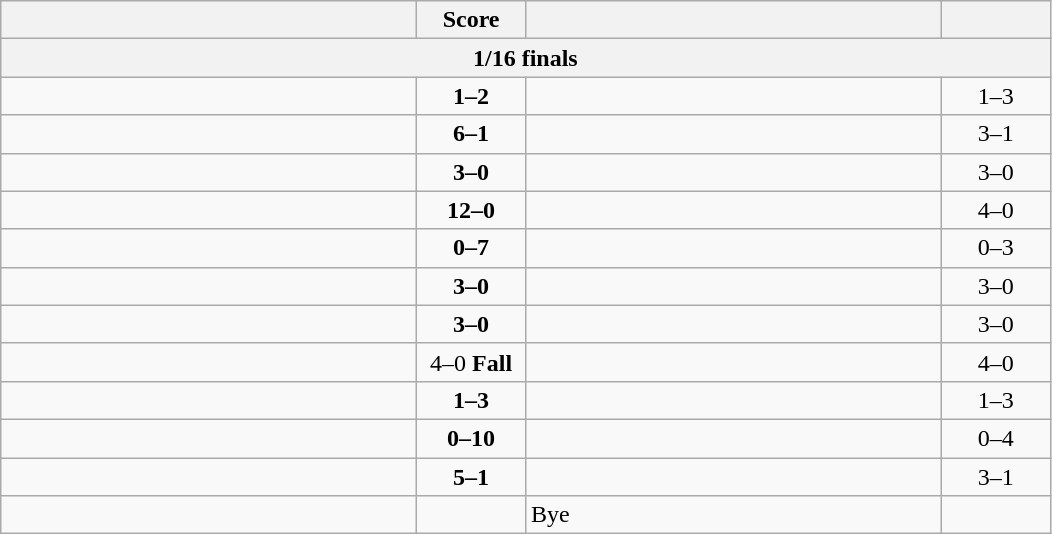<table class="wikitable" style="text-align: left; ">
<tr>
<th align="right" width="270"></th>
<th width="65">Score</th>
<th align="left" width="270"></th>
<th width="65"></th>
</tr>
<tr>
<th colspan=4>1/16 finals</th>
</tr>
<tr>
<td></td>
<td align="center"><strong>1–2</strong></td>
<td><strong></strong></td>
<td align=center>1–3 <strong></strong></td>
</tr>
<tr>
<td><strong></strong></td>
<td align="center"><strong>6–1</strong></td>
<td></td>
<td align=center>3–1 <strong></strong></td>
</tr>
<tr>
<td><strong></strong></td>
<td align="center"><strong>3–0</strong></td>
<td></td>
<td align=center>3–0 <strong></strong></td>
</tr>
<tr>
<td><strong></strong></td>
<td align="center"><strong>12–0</strong></td>
<td></td>
<td align=center>4–0 <strong></strong></td>
</tr>
<tr>
<td></td>
<td align="center"><strong>0–7</strong></td>
<td><strong></strong></td>
<td align=center>0–3 <strong></strong></td>
</tr>
<tr>
<td><strong></strong></td>
<td align="center"><strong>3–0</strong></td>
<td></td>
<td align=center>3–0 <strong></strong></td>
</tr>
<tr>
<td><strong></strong></td>
<td align="center"><strong>3–0</strong></td>
<td></td>
<td align=center>3–0 <strong></strong></td>
</tr>
<tr>
<td><strong></strong></td>
<td align="center">4–0 <strong>Fall</strong></td>
<td></td>
<td align=center>4–0 <strong></strong></td>
</tr>
<tr>
<td></td>
<td align="center"><strong>1–3</strong></td>
<td><strong></strong></td>
<td align=center>1–3 <strong></strong></td>
</tr>
<tr>
<td></td>
<td align="center"><strong>0–10</strong></td>
<td><strong></strong></td>
<td align=center>0–4 <strong></strong></td>
</tr>
<tr>
<td><strong></strong></td>
<td align="center"><strong>5–1</strong></td>
<td></td>
<td align=center>3–1 <strong></strong></td>
</tr>
<tr>
<td><strong></strong></td>
<td></td>
<td>Bye</td>
<td></td>
</tr>
</table>
